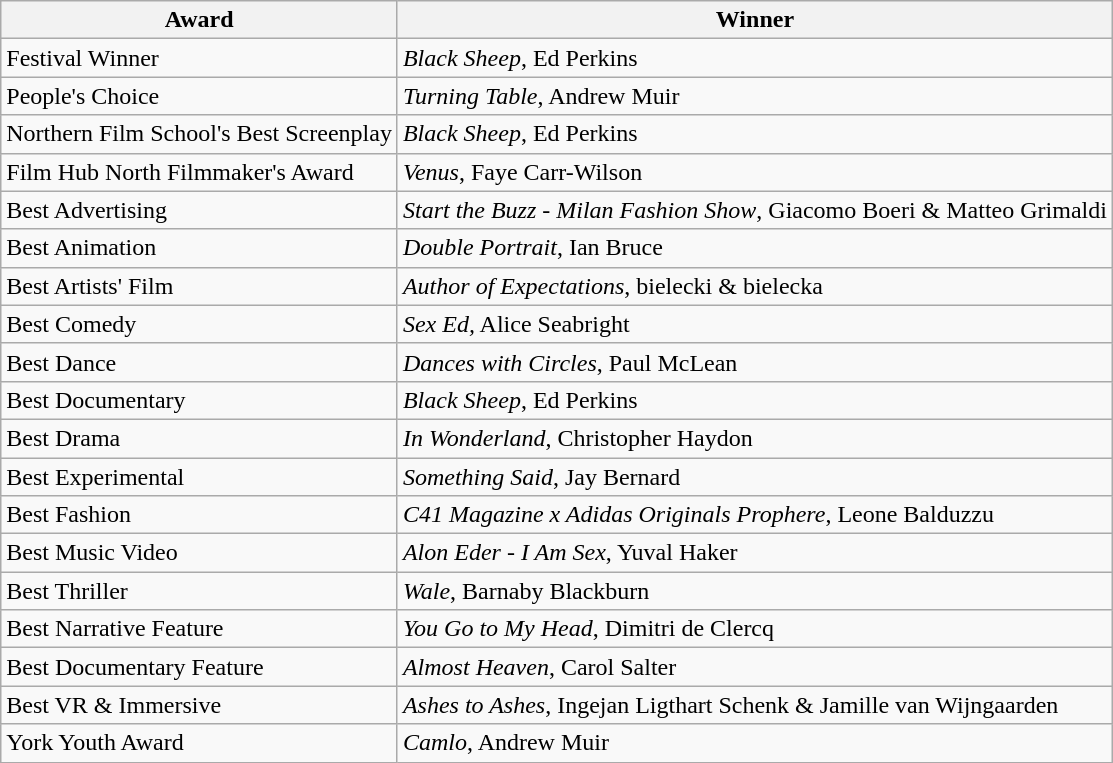<table class="wikitable">
<tr>
<th>Award</th>
<th>Winner</th>
</tr>
<tr>
<td>Festival Winner</td>
<td><em>Black Sheep</em>, Ed Perkins</td>
</tr>
<tr>
<td>People's Choice</td>
<td><em>Turning Table</em>, Andrew Muir</td>
</tr>
<tr>
<td>Northern Film School's Best Screenplay</td>
<td><em>Black Sheep</em>, Ed Perkins</td>
</tr>
<tr>
<td>Film Hub North Filmmaker's Award</td>
<td><em>Venus</em>, Faye Carr-Wilson</td>
</tr>
<tr>
<td>Best Advertising</td>
<td><em>Start the Buzz - Milan Fashion Show</em>, Giacomo Boeri & Matteo Grimaldi</td>
</tr>
<tr>
<td>Best Animation</td>
<td><em>Double Portrait</em>, Ian Bruce</td>
</tr>
<tr>
<td>Best Artists' Film</td>
<td><em>Author of Expectations</em>, bielecki & bielecka</td>
</tr>
<tr>
<td>Best Comedy</td>
<td><em>Sex Ed,</em> Alice Seabright</td>
</tr>
<tr>
<td>Best Dance</td>
<td><em>Dances with Circles</em>, Paul McLean</td>
</tr>
<tr>
<td>Best Documentary</td>
<td><em>Black Sheep</em>, Ed Perkins</td>
</tr>
<tr>
<td>Best Drama</td>
<td><em>In Wonderland</em>, Christopher Haydon</td>
</tr>
<tr>
<td>Best Experimental</td>
<td><em>Something Said</em>, Jay Bernard</td>
</tr>
<tr>
<td>Best Fashion</td>
<td><em>C41 Magazine x Adidas Originals Prophere</em>, Leone Balduzzu</td>
</tr>
<tr>
<td>Best Music Video</td>
<td><em>Alon Eder - I Am Sex</em>, Yuval Haker</td>
</tr>
<tr>
<td>Best Thriller</td>
<td><em>Wale</em>, Barnaby Blackburn</td>
</tr>
<tr>
<td>Best Narrative Feature</td>
<td><em>You Go to My Head</em>, Dimitri de Clercq</td>
</tr>
<tr>
<td>Best Documentary Feature</td>
<td><em>Almost Heaven</em>, Carol Salter</td>
</tr>
<tr>
<td>Best VR & Immersive</td>
<td><em>Ashes to Ashes</em>, Ingejan Ligthart Schenk & Jamille van Wijngaarden</td>
</tr>
<tr>
<td>York Youth Award</td>
<td><em>Camlo</em>, Andrew Muir</td>
</tr>
</table>
